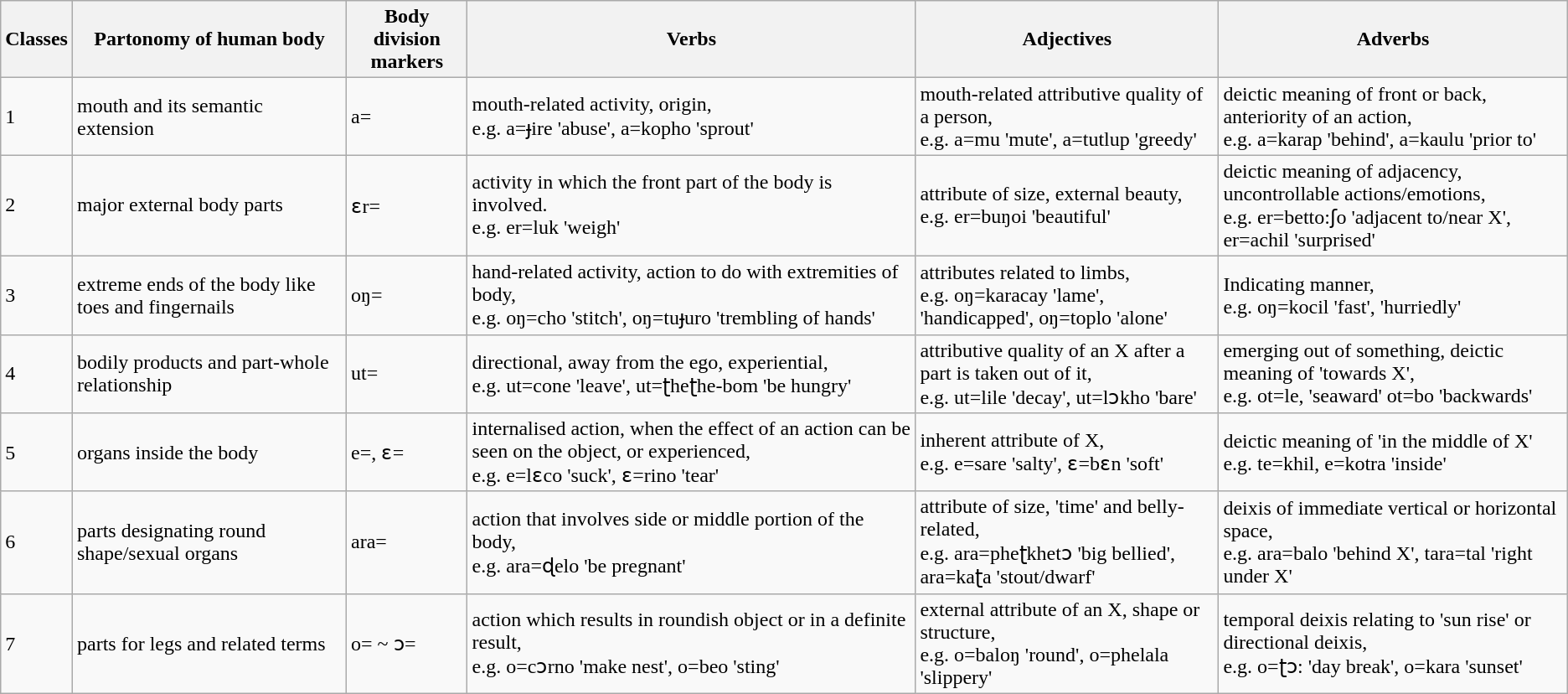<table class="wikitable">
<tr>
<th>Classes</th>
<th>Partonomy of human body</th>
<th>Body<br>division markers</th>
<th>Verbs</th>
<th>Adjectives</th>
<th>Adverbs</th>
</tr>
<tr>
<td>1</td>
<td>mouth and its semantic extension</td>
<td>a=</td>
<td>mouth-related activity, origin,<br>e.g. a=ɟire 'abuse', a=kopho 'sprout'</td>
<td>mouth-related attributive quality of a person,<br>e.g. a=mu 'mute', a=tutlup 'greedy'</td>
<td>deictic meaning of front or back, anteriority of an action,<br>e.g. a=karap 'behind', a=kaulu 'prior to'</td>
</tr>
<tr>
<td>2</td>
<td>major external body parts</td>
<td>ɛr=</td>
<td>activity in which the front part of the body is involved.<br>e.g. er=luk 'weigh'</td>
<td>attribute of size, external beauty,<br>e.g. er=buŋoi 'beautiful'</td>
<td>deictic meaning of adjacency, uncontrollable actions/emotions,<br>e.g. er=betto:ʃo 'adjacent to/near X', er=achil 'surprised'</td>
</tr>
<tr>
<td>3</td>
<td>extreme ends of the body like toes and fingernails</td>
<td>oŋ=</td>
<td>hand-related activity, action to do with extremities of body,<br>e.g. oŋ=cho 'stitch', oŋ=tuɟuro 'trembling of hands'</td>
<td>attributes related to limbs,<br>e.g. oŋ=karacay 'lame', 'handicapped', oŋ=toplo 'alone'</td>
<td>Indicating manner,<br>e.g. oŋ=kocil 'fast', 'hurriedly'</td>
</tr>
<tr>
<td>4</td>
<td>bodily products and part-whole relationship</td>
<td>ut=</td>
<td>directional, away from the ego, experiential,<br>e.g. ut=cone 'leave', ut=ʈheʈhe-bom 'be hungry'</td>
<td>attributive quality of an X after a part is taken out of it,<br>e.g. ut=lile 'decay', ut=lɔkho 'bare'</td>
<td>emerging out of something, deictic meaning of 'towards X',<br>e.g. ot=le, 'seaward' ot=bo 'backwards'</td>
</tr>
<tr>
<td>5</td>
<td>organs inside the body</td>
<td>e=, ɛ=</td>
<td>internalised action, when the effect of an action can be seen on the object, or experienced,<br>e.g. e=lɛco 'suck', ɛ=rino 'tear'</td>
<td>inherent attribute of X,<br>e.g. e=sare 'salty', ɛ=bɛn 'soft'</td>
<td>deictic meaning of 'in the middle of X'<br>e.g. te=khil, e=kotra 'inside'</td>
</tr>
<tr>
<td>6</td>
<td>parts designating round shape/sexual organs</td>
<td>ara=</td>
<td>action that involves side or middle portion of the body,<br>e.g. ara=ɖelo 'be pregnant'</td>
<td>attribute of size, 'time' and belly-related,<br>e.g. ara=pheʈkhetɔ 'big bellied', ara=kaʈa 'stout/dwarf'</td>
<td>deixis of immediate vertical or horizontal space,<br>e.g. ara=balo 'behind X', tara=tal 'right under X'</td>
</tr>
<tr>
<td>7</td>
<td>parts for legs and related terms</td>
<td>o= ~ ɔ=</td>
<td>action which results in roundish object or in a definite result,<br>e.g. o=cɔrno 'make nest', o=beo 'sting'</td>
<td>external attribute of an X, shape or structure,<br>e.g. o=baloŋ 'round', o=phelala 'slippery'</td>
<td>temporal deixis relating to 'sun rise' or directional deixis,<br>e.g. o=ʈɔ: 'day break', o=kara 'sunset'</td>
</tr>
</table>
